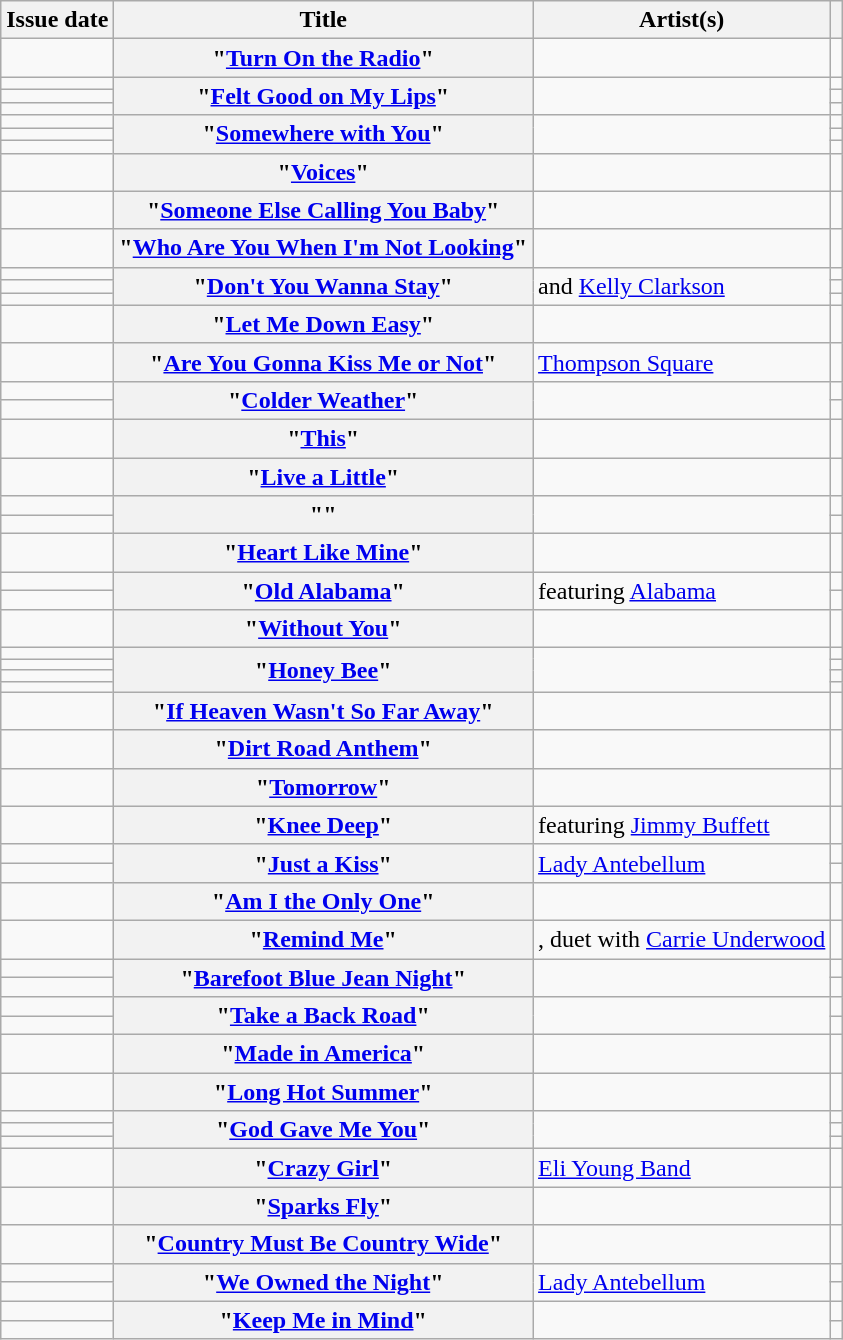<table class="wikitable sortable plainrowheaders">
<tr>
<th scope=col>Issue date</th>
<th scope=col>Title</th>
<th scope=col>Artist(s)</th>
<th scope=col class=unsortable></th>
</tr>
<tr>
<td></td>
<th scope=row>"<a href='#'>Turn On the Radio</a>"</th>
<td></td>
<td align="center"></td>
</tr>
<tr>
<td></td>
<th scope=row rowspan="3">"<a href='#'>Felt Good on My Lips</a>"</th>
<td rowspan="3"></td>
<td align="center"></td>
</tr>
<tr>
<td></td>
<td align="center"></td>
</tr>
<tr>
<td></td>
<td align="center"></td>
</tr>
<tr>
<td></td>
<th scope=row rowspan="3">"<a href='#'>Somewhere with You</a>"</th>
<td rowspan="3"></td>
<td align="center"></td>
</tr>
<tr>
<td></td>
<td align="center"></td>
</tr>
<tr>
<td></td>
<td align="center"></td>
</tr>
<tr>
<td></td>
<th scope=row>"<a href='#'>Voices</a>"</th>
<td></td>
<td align="center"></td>
</tr>
<tr>
<td></td>
<th scope=row>"<a href='#'>Someone Else Calling You Baby</a>"</th>
<td></td>
<td align="center"></td>
</tr>
<tr>
<td></td>
<th scope=row>"<a href='#'>Who Are You When I'm Not Looking</a>"</th>
<td></td>
<td align="center"></td>
</tr>
<tr>
<td></td>
<th scope=row rowspan="3">"<a href='#'>Don't You Wanna Stay</a>"</th>
<td rowspan="3"> and <a href='#'>Kelly Clarkson</a></td>
<td align="center"></td>
</tr>
<tr>
<td></td>
<td align="center"></td>
</tr>
<tr>
<td></td>
<td align="center"></td>
</tr>
<tr>
<td></td>
<th scope=row>"<a href='#'>Let Me Down Easy</a>"</th>
<td></td>
<td align="center"></td>
</tr>
<tr>
<td></td>
<th scope=row>"<a href='#'>Are You Gonna Kiss Me or Not</a>"</th>
<td><a href='#'>Thompson Square</a></td>
<td align="center"></td>
</tr>
<tr>
<td></td>
<th scope=row rowspan="2">"<a href='#'>Colder Weather</a>"</th>
<td rowspan="2"></td>
<td align="center"></td>
</tr>
<tr>
<td></td>
<td align="center"></td>
</tr>
<tr>
<td></td>
<th scope=row>"<a href='#'>This</a>"</th>
<td></td>
<td align="center"></td>
</tr>
<tr>
<td></td>
<th scope=row>"<a href='#'>Live a Little</a>"</th>
<td></td>
<td align="center"></td>
</tr>
<tr>
<td></td>
<th scope=row rowspan="2">""</th>
<td rowspan="2"></td>
<td align="center"></td>
</tr>
<tr>
<td></td>
<td align="center"></td>
</tr>
<tr>
<td></td>
<th scope=row>"<a href='#'>Heart Like Mine</a>"</th>
<td></td>
<td align="center"></td>
</tr>
<tr>
<td></td>
<th scope=row rowspan="2">"<a href='#'>Old Alabama</a>"</th>
<td rowspan="2"> featuring <a href='#'>Alabama</a></td>
<td align="center"></td>
</tr>
<tr>
<td></td>
<td align="center"></td>
</tr>
<tr>
<td></td>
<th scope=row>"<a href='#'>Without You</a>"</th>
<td></td>
<td align="center"></td>
</tr>
<tr>
<td></td>
<th scope=row rowspan="4">"<a href='#'>Honey Bee</a>"</th>
<td rowspan="4"></td>
<td align="center"></td>
</tr>
<tr>
<td></td>
<td align="center"></td>
</tr>
<tr>
<td></td>
<td align="center"></td>
</tr>
<tr>
<td></td>
<td align="center"></td>
</tr>
<tr>
<td></td>
<th scope=row>"<a href='#'>If Heaven Wasn't So Far Away</a>"</th>
<td></td>
<td align="center"></td>
</tr>
<tr>
<td></td>
<th scope=row>"<a href='#'>Dirt Road Anthem</a>"</th>
<td></td>
<td align="center"></td>
</tr>
<tr>
<td></td>
<th scope=row>"<a href='#'>Tomorrow</a>"</th>
<td></td>
<td align="center"></td>
</tr>
<tr>
<td></td>
<th scope=row>"<a href='#'>Knee Deep</a>"</th>
<td> featuring <a href='#'>Jimmy Buffett</a></td>
<td align="center"></td>
</tr>
<tr>
<td></td>
<th scope=row rowspan="2">"<a href='#'>Just a Kiss</a>"</th>
<td rowspan="2"><a href='#'>Lady Antebellum</a></td>
<td align="center"></td>
</tr>
<tr>
<td></td>
<td align="center"></td>
</tr>
<tr>
<td></td>
<th scope=row>"<a href='#'>Am I the Only One</a>"</th>
<td></td>
<td align="center"></td>
</tr>
<tr>
<td></td>
<th scope=row>"<a href='#'>Remind Me</a>"</th>
<td>, duet with <a href='#'>Carrie Underwood</a></td>
<td align="center"></td>
</tr>
<tr>
<td></td>
<th scope=row rowspan="2">"<a href='#'>Barefoot Blue Jean Night</a>"</th>
<td rowspan="2"></td>
<td align="center"></td>
</tr>
<tr>
<td></td>
<td align="center"></td>
</tr>
<tr>
<td></td>
<th scope=row rowspan="2">"<a href='#'>Take a Back Road</a>"</th>
<td rowspan="2"></td>
<td align="center"></td>
</tr>
<tr>
<td></td>
<td align="center"></td>
</tr>
<tr>
<td></td>
<th scope=row>"<a href='#'>Made in America</a>"</th>
<td></td>
<td align="center"></td>
</tr>
<tr>
<td></td>
<th scope=row>"<a href='#'>Long Hot Summer</a>"</th>
<td></td>
<td align="center"></td>
</tr>
<tr>
<td></td>
<th scope=row rowspan="3">"<a href='#'>God Gave Me You</a>"</th>
<td rowspan="3"></td>
<td align="center"></td>
</tr>
<tr>
<td></td>
<td align="center"></td>
</tr>
<tr>
<td></td>
<td align="center"></td>
</tr>
<tr>
<td></td>
<th scope=row>"<a href='#'>Crazy Girl</a>"</th>
<td><a href='#'>Eli Young Band</a></td>
<td align="center"></td>
</tr>
<tr>
<td></td>
<th scope=row>"<a href='#'>Sparks Fly</a>"</th>
<td></td>
<td align="center"></td>
</tr>
<tr>
<td></td>
<th scope=row>"<a href='#'>Country Must Be Country Wide</a>"</th>
<td></td>
<td align="center"></td>
</tr>
<tr>
<td></td>
<th scope=row rowspan="2">"<a href='#'>We Owned the Night</a>"</th>
<td rowspan="2"><a href='#'>Lady Antebellum</a></td>
<td align="center"></td>
</tr>
<tr>
<td></td>
<td align="center"></td>
</tr>
<tr>
<td></td>
<th scope=row rowspan="2">"<a href='#'>Keep Me in Mind</a>"</th>
<td rowspan="2"></td>
<td align="center"></td>
</tr>
<tr>
<td></td>
<td align="center"></td>
</tr>
</table>
